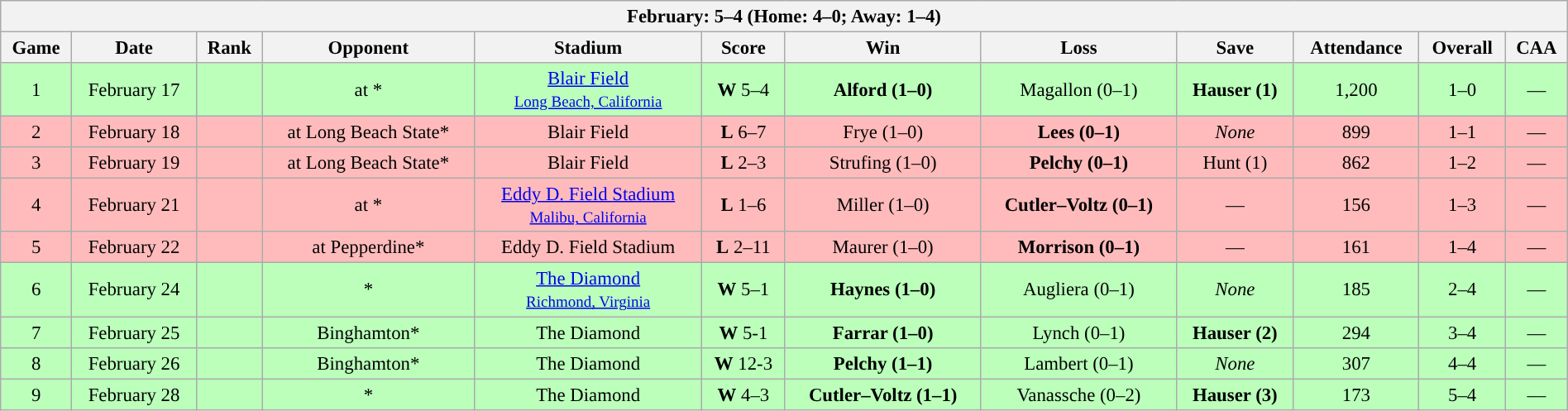<table class="wikitable collapsible collapsed" style="margin:auto; width:100%; text-align:center; font-size:95%">
<tr>
<th colspan=12>February: 5–4 (Home: 4–0; Away: 1–4)</th>
</tr>
<tr>
<th>Game</th>
<th>Date</th>
<th>Rank</th>
<th>Opponent</th>
<th>Stadium</th>
<th>Score</th>
<th>Win</th>
<th>Loss</th>
<th>Save</th>
<th>Attendance</th>
<th>Overall</th>
<th>CAA</th>
</tr>
<tr style="text-align:center; background:#bfb;">
<td>1</td>
<td>February 17</td>
<td></td>
<td>at *</td>
<td><a href='#'>Blair Field</a><br><small><a href='#'>Long Beach, California</a></small></td>
<td><strong>W</strong> 5–4</td>
<td><strong>Alford (1–0)</strong></td>
<td>Magallon (0–1)</td>
<td><strong>Hauser (1)</strong></td>
<td>1,200</td>
<td>1–0</td>
<td>—</td>
</tr>
<tr style="text-align:center; background:#fbb;">
<td>2</td>
<td>February 18</td>
<td></td>
<td>at Long Beach State*</td>
<td>Blair Field</td>
<td><strong>L</strong> 6–7</td>
<td>Frye (1–0)</td>
<td><strong>Lees (0–1)</strong></td>
<td><em>None</em></td>
<td>899</td>
<td>1–1</td>
<td>—</td>
</tr>
<tr style="text-align:center; background:#fbb;">
<td>3</td>
<td>February 19</td>
<td></td>
<td>at Long Beach State*</td>
<td>Blair Field</td>
<td><strong>L</strong> 2–3</td>
<td>Strufing (1–0)</td>
<td><strong>Pelchy (0–1)</strong></td>
<td>Hunt (1)</td>
<td>862</td>
<td>1–2</td>
<td>—</td>
</tr>
<tr style="text-align:center; background:#fbb;">
<td>4</td>
<td>February 21</td>
<td></td>
<td>at *</td>
<td><a href='#'>Eddy D. Field Stadium</a><br><small><a href='#'>Malibu, California</a></small></td>
<td><strong>L</strong> 1–6</td>
<td>Miller (1–0)</td>
<td><strong>Cutler–Voltz (0–1)</strong></td>
<td>—</td>
<td>156</td>
<td>1–3</td>
<td>—</td>
</tr>
<tr style="text-align:center; background:#fbb;">
<td>5</td>
<td>February 22</td>
<td></td>
<td>at Pepperdine*</td>
<td>Eddy D. Field Stadium</td>
<td><strong>L</strong> 2–11</td>
<td>Maurer (1–0)</td>
<td><strong>Morrison (0–1)</strong></td>
<td>—</td>
<td>161</td>
<td>1–4</td>
<td>—</td>
</tr>
<tr style="text-align:center; background:#bfb;">
<td>6</td>
<td>February 24</td>
<td></td>
<td>*</td>
<td><a href='#'>The Diamond</a><br><small><a href='#'>Richmond, Virginia</a></small></td>
<td><strong>W</strong> 5–1</td>
<td><strong>Haynes (1–0)</strong></td>
<td>Augliera (0–1)</td>
<td><em>None</em></td>
<td>185</td>
<td>2–4</td>
<td>—</td>
</tr>
<tr style="text-align:center; background:#bfb;">
<td>7</td>
<td>February 25</td>
<td></td>
<td>Binghamton*</td>
<td>The Diamond</td>
<td><strong>W</strong> 5-1</td>
<td><strong>Farrar (1–0)</strong></td>
<td>Lynch (0–1)</td>
<td><strong>Hauser (2)</strong></td>
<td>294</td>
<td>3–4</td>
<td>—</td>
</tr>
<tr style="text-align:center; background:#bfb;">
<td>8</td>
<td>February 26</td>
<td></td>
<td>Binghamton*</td>
<td>The Diamond</td>
<td><strong>W</strong> 12-3</td>
<td><strong>Pelchy (1–1)</strong></td>
<td>Lambert (0–1)</td>
<td><em>None</em></td>
<td>307</td>
<td>4–4</td>
<td>—</td>
</tr>
<tr style="text-align:center; background:#bfb;">
<td>9</td>
<td>February 28</td>
<td></td>
<td>*</td>
<td>The Diamond</td>
<td><strong>W</strong> 4–3</td>
<td><strong>Cutler–Voltz (1–1)</strong></td>
<td>Vanassche (0–2)</td>
<td><strong>Hauser (3)</strong></td>
<td>173</td>
<td>5–4</td>
<td>—</td>
</tr>
</table>
